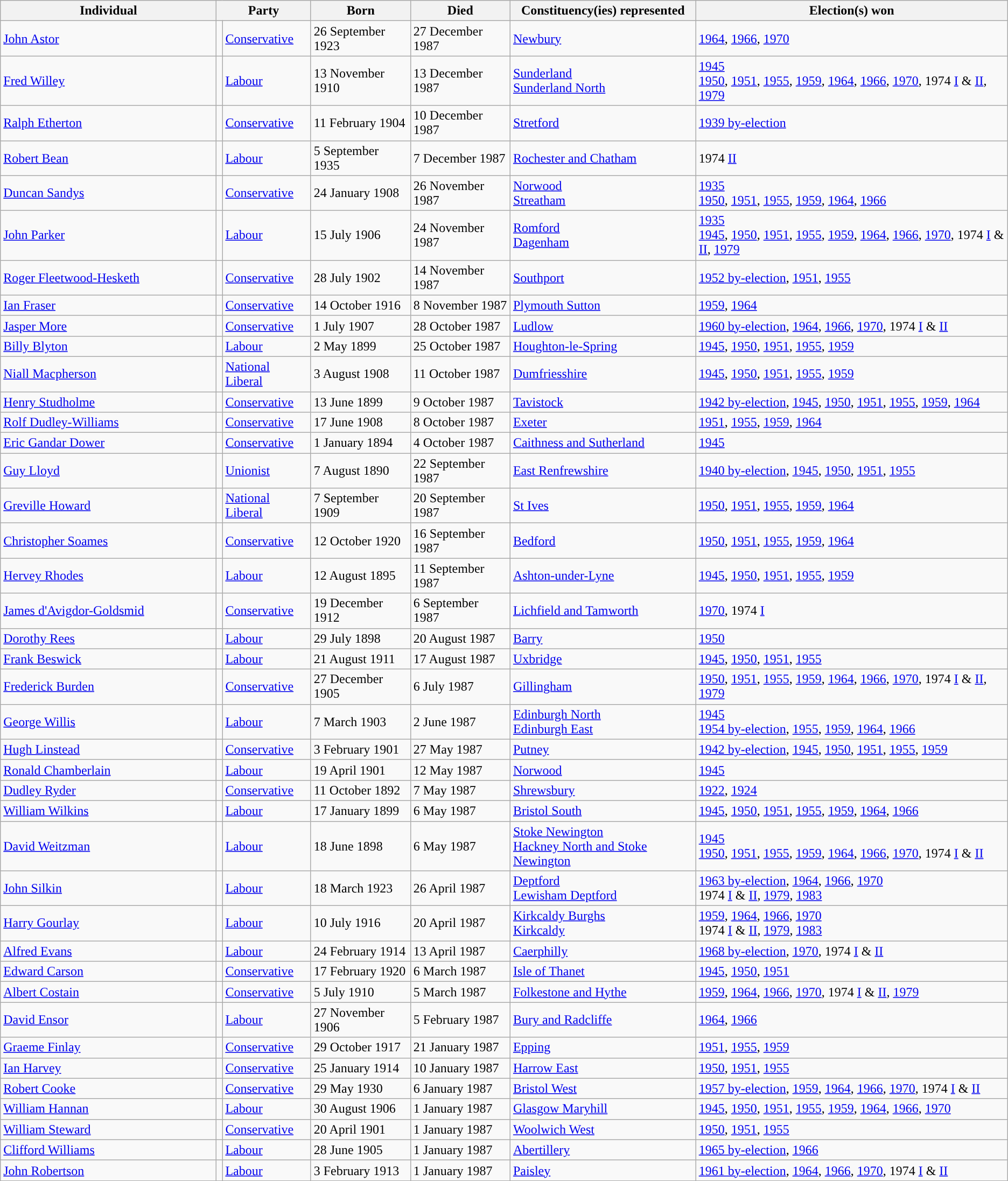<table class="wikitable sortable">
<tr>
<th width="260px">Individual</th>
<th colspan="2">Party</th>
<th>Born</th>
<th>Died</th>
<th>Constituency(ies) represented</th>
<th>Election(s) won</th>
</tr>
<tr>
<td><a href='#'>John Astor</a></td>
<td style="background-color: "></td>
<td><a href='#'>Conservative</a></td>
<td>26 September 1923</td>
<td>27 December 1987</td>
<td><a href='#'>Newbury</a></td>
<td><a href='#'>1964</a>, <a href='#'>1966</a>, <a href='#'>1970</a></td>
</tr>
<tr>
<td><a href='#'>Fred Willey</a></td>
<td style="background-color: "></td>
<td><a href='#'>Labour</a></td>
<td>13 November 1910</td>
<td>13 December 1987</td>
<td><a href='#'>Sunderland</a><br><a href='#'>Sunderland North</a></td>
<td><a href='#'>1945</a><br><a href='#'>1950</a>, <a href='#'>1951</a>, <a href='#'>1955</a>, <a href='#'>1959</a>, <a href='#'>1964</a>, <a href='#'>1966</a>, <a href='#'>1970</a>, 1974 <a href='#'>I</a> & <a href='#'>II</a>, <a href='#'>1979</a></td>
</tr>
<tr>
<td><a href='#'>Ralph Etherton</a></td>
<td style="background-color: "></td>
<td><a href='#'>Conservative</a></td>
<td>11 February 1904</td>
<td>10 December 1987</td>
<td><a href='#'>Stretford</a></td>
<td><a href='#'>1939 by-election</a></td>
</tr>
<tr>
<td><a href='#'>Robert Bean</a></td>
<td style="background-color: "></td>
<td><a href='#'>Labour</a></td>
<td>5 September 1935</td>
<td>7 December 1987</td>
<td><a href='#'>Rochester and Chatham</a></td>
<td>1974 <a href='#'>II</a></td>
</tr>
<tr>
<td><a href='#'>Duncan Sandys</a></td>
<td style="background-color: "></td>
<td><a href='#'>Conservative</a></td>
<td>24 January 1908</td>
<td>26 November 1987</td>
<td><a href='#'>Norwood</a><br><a href='#'>Streatham</a></td>
<td><a href='#'>1935</a><br><a href='#'>1950</a>, <a href='#'>1951</a>, <a href='#'>1955</a>, <a href='#'>1959</a>, <a href='#'>1964</a>, <a href='#'>1966</a></td>
</tr>
<tr>
<td><a href='#'>John Parker</a></td>
<td style="background-color: "></td>
<td><a href='#'>Labour</a></td>
<td>15 July 1906</td>
<td>24 November 1987</td>
<td><a href='#'>Romford</a><br><a href='#'>Dagenham</a></td>
<td><a href='#'>1935</a><br><a href='#'>1945</a>, <a href='#'>1950</a>, <a href='#'>1951</a>, <a href='#'>1955</a>, <a href='#'>1959</a>, <a href='#'>1964</a>, <a href='#'>1966</a>, <a href='#'>1970</a>, 1974 <a href='#'>I</a> & <a href='#'>II</a>, <a href='#'>1979</a></td>
</tr>
<tr>
<td><a href='#'>Roger Fleetwood-Hesketh</a></td>
<td style="background-color: "></td>
<td><a href='#'>Conservative</a></td>
<td>28 July 1902</td>
<td>14 November 1987</td>
<td><a href='#'>Southport</a></td>
<td><a href='#'>1952 by-election</a>, <a href='#'>1951</a>, <a href='#'>1955</a></td>
</tr>
<tr>
<td><a href='#'>Ian Fraser</a></td>
<td style="background-color: "></td>
<td><a href='#'>Conservative</a></td>
<td>14 October 1916</td>
<td>8 November 1987</td>
<td><a href='#'>Plymouth Sutton</a></td>
<td><a href='#'>1959</a>, <a href='#'>1964</a></td>
</tr>
<tr>
<td><a href='#'>Jasper More</a></td>
<td style="background-color: "></td>
<td><a href='#'>Conservative</a></td>
<td>1 July 1907</td>
<td>28 October 1987</td>
<td><a href='#'>Ludlow</a></td>
<td><a href='#'>1960 by-election</a>, <a href='#'>1964</a>, <a href='#'>1966</a>, <a href='#'>1970</a>, 1974 <a href='#'>I</a> & <a href='#'>II</a></td>
</tr>
<tr>
<td><a href='#'>Billy Blyton</a></td>
<td style="background-color: "></td>
<td><a href='#'>Labour</a></td>
<td>2 May 1899</td>
<td>25 October 1987</td>
<td><a href='#'>Houghton-le-Spring</a></td>
<td><a href='#'>1945</a>, <a href='#'>1950</a>, <a href='#'>1951</a>, <a href='#'>1955</a>, <a href='#'>1959</a></td>
</tr>
<tr>
<td><a href='#'>Niall Macpherson</a></td>
<td style="color:inherit;background-color: "></td>
<td><a href='#'>National Liberal</a></td>
<td>3 August 1908</td>
<td>11 October 1987</td>
<td><a href='#'>Dumfriesshire</a></td>
<td><a href='#'>1945</a>, <a href='#'>1950</a>, <a href='#'>1951</a>, <a href='#'>1955</a>, <a href='#'>1959</a></td>
</tr>
<tr>
<td><a href='#'>Henry Studholme</a></td>
<td style="background-color: "></td>
<td><a href='#'>Conservative</a></td>
<td>13 June 1899</td>
<td>9 October 1987</td>
<td><a href='#'>Tavistock</a></td>
<td><a href='#'>1942 by-election</a>, <a href='#'>1945</a>, <a href='#'>1950</a>, <a href='#'>1951</a>, <a href='#'>1955</a>, <a href='#'>1959</a>, <a href='#'>1964</a></td>
</tr>
<tr>
<td><a href='#'>Rolf Dudley-Williams</a></td>
<td style="background-color: "></td>
<td><a href='#'>Conservative</a></td>
<td>17 June 1908</td>
<td>8 October 1987</td>
<td><a href='#'>Exeter</a></td>
<td><a href='#'>1951</a>, <a href='#'>1955</a>, <a href='#'>1959</a>, <a href='#'>1964</a></td>
</tr>
<tr>
<td><a href='#'>Eric Gandar Dower</a></td>
<td style="background-color: "></td>
<td><a href='#'>Conservative</a></td>
<td>1 January 1894</td>
<td>4 October 1987</td>
<td><a href='#'>Caithness and Sutherland</a></td>
<td><a href='#'>1945</a></td>
</tr>
<tr>
<td><a href='#'>Guy Lloyd</a></td>
<td style="color:inherit;background-color: "></td>
<td><a href='#'>Unionist</a></td>
<td>7 August 1890</td>
<td>22 September 1987</td>
<td><a href='#'>East Renfrewshire</a></td>
<td><a href='#'>1940 by-election</a>, <a href='#'>1945</a>, <a href='#'>1950</a>, <a href='#'>1951</a>, <a href='#'>1955</a></td>
</tr>
<tr>
<td><a href='#'>Greville Howard</a></td>
<td style="color:inherit;background-color: "></td>
<td><a href='#'>National Liberal</a></td>
<td>7 September 1909</td>
<td>20 September 1987</td>
<td><a href='#'>St Ives</a></td>
<td><a href='#'>1950</a>, <a href='#'>1951</a>, <a href='#'>1955</a>, <a href='#'>1959</a>, <a href='#'>1964</a></td>
</tr>
<tr>
<td><a href='#'>Christopher Soames</a></td>
<td style="background-color: "></td>
<td><a href='#'>Conservative</a></td>
<td>12 October 1920</td>
<td>16 September 1987</td>
<td><a href='#'>Bedford</a></td>
<td><a href='#'>1950</a>, <a href='#'>1951</a>, <a href='#'>1955</a>, <a href='#'>1959</a>, <a href='#'>1964</a></td>
</tr>
<tr>
<td><a href='#'>Hervey Rhodes</a></td>
<td style="background-color: "></td>
<td><a href='#'>Labour</a></td>
<td>12 August 1895</td>
<td>11 September 1987</td>
<td><a href='#'>Ashton-under-Lyne</a></td>
<td><a href='#'>1945</a>, <a href='#'>1950</a>, <a href='#'>1951</a>, <a href='#'>1955</a>, <a href='#'>1959</a></td>
</tr>
<tr>
<td><a href='#'>James d'Avigdor-Goldsmid</a></td>
<td style="background-color: "></td>
<td><a href='#'>Conservative</a></td>
<td>19 December 1912</td>
<td>6 September 1987</td>
<td><a href='#'>Lichfield and Tamworth</a></td>
<td><a href='#'>1970</a>, 1974 <a href='#'>I</a></td>
</tr>
<tr>
<td><a href='#'>Dorothy Rees</a></td>
<td style="background-color: "></td>
<td><a href='#'>Labour</a></td>
<td>29 July 1898</td>
<td>20 August 1987</td>
<td><a href='#'>Barry</a></td>
<td><a href='#'>1950</a></td>
</tr>
<tr>
<td><a href='#'>Frank Beswick</a></td>
<td style="background-color: "></td>
<td><a href='#'>Labour</a></td>
<td>21 August 1911</td>
<td>17 August 1987</td>
<td><a href='#'>Uxbridge</a></td>
<td><a href='#'>1945</a>, <a href='#'>1950</a>, <a href='#'>1951</a>, <a href='#'>1955</a></td>
</tr>
<tr>
<td><a href='#'>Frederick Burden</a></td>
<td style="background-color: "></td>
<td><a href='#'>Conservative</a></td>
<td>27 December 1905</td>
<td>6 July 1987</td>
<td><a href='#'>Gillingham</a></td>
<td><a href='#'>1950</a>, <a href='#'>1951</a>, <a href='#'>1955</a>, <a href='#'>1959</a>, <a href='#'>1964</a>, <a href='#'>1966</a>, <a href='#'>1970</a>, 1974 <a href='#'>I</a> & <a href='#'>II</a>, <a href='#'>1979</a></td>
</tr>
<tr>
<td><a href='#'>George Willis</a></td>
<td style="background-color: "></td>
<td><a href='#'>Labour</a></td>
<td>7 March 1903</td>
<td>2 June 1987</td>
<td><a href='#'>Edinburgh North</a><br><a href='#'>Edinburgh East</a></td>
<td><a href='#'>1945</a><br><a href='#'>1954 by-election</a>, <a href='#'>1955</a>, <a href='#'>1959</a>, <a href='#'>1964</a>, <a href='#'>1966</a></td>
</tr>
<tr>
<td><a href='#'>Hugh Linstead</a></td>
<td style="background-color: "></td>
<td><a href='#'>Conservative</a></td>
<td>3 February 1901</td>
<td>27 May 1987</td>
<td><a href='#'>Putney</a></td>
<td><a href='#'>1942 by-election</a>, <a href='#'>1945</a>, <a href='#'>1950</a>, <a href='#'>1951</a>, <a href='#'>1955</a>, <a href='#'>1959</a></td>
</tr>
<tr>
<td><a href='#'>Ronald Chamberlain</a></td>
<td style="background-color: "></td>
<td><a href='#'>Labour</a></td>
<td>19 April 1901</td>
<td>12 May 1987</td>
<td><a href='#'>Norwood</a></td>
<td><a href='#'>1945</a></td>
</tr>
<tr>
<td><a href='#'>Dudley Ryder</a></td>
<td style="background-color: "></td>
<td><a href='#'>Conservative</a></td>
<td>11 October 1892</td>
<td>7 May 1987</td>
<td><a href='#'>Shrewsbury</a></td>
<td><a href='#'>1922</a>, <a href='#'>1924</a></td>
</tr>
<tr>
<td><a href='#'>William Wilkins</a></td>
<td style="background-color: "></td>
<td><a href='#'>Labour</a></td>
<td>17 January 1899</td>
<td>6 May 1987</td>
<td><a href='#'>Bristol South</a></td>
<td><a href='#'>1945</a>, <a href='#'>1950</a>, <a href='#'>1951</a>, <a href='#'>1955</a>, <a href='#'>1959</a>, <a href='#'>1964</a>, <a href='#'>1966</a></td>
</tr>
<tr>
<td><a href='#'>David Weitzman</a></td>
<td style="background-color: "></td>
<td><a href='#'>Labour</a></td>
<td>18 June 1898</td>
<td>6 May 1987</td>
<td><a href='#'>Stoke Newington</a><br><a href='#'>Hackney North and Stoke Newington</a></td>
<td><a href='#'>1945</a><br><a href='#'>1950</a>, <a href='#'>1951</a>, <a href='#'>1955</a>, <a href='#'>1959</a>, <a href='#'>1964</a>, <a href='#'>1966</a>, <a href='#'>1970</a>, 1974 <a href='#'>I</a> & <a href='#'>II</a></td>
</tr>
<tr>
<td><a href='#'>John Silkin</a></td>
<td style="background-color: "></td>
<td><a href='#'>Labour</a></td>
<td>18 March 1923</td>
<td>26 April 1987</td>
<td><a href='#'>Deptford</a><br><a href='#'>Lewisham Deptford</a></td>
<td><a href='#'>1963 by-election</a>, <a href='#'>1964</a>, <a href='#'>1966</a>, <a href='#'>1970</a><br>1974 <a href='#'>I</a> & <a href='#'>II</a>, <a href='#'>1979</a>, <a href='#'>1983</a></td>
</tr>
<tr>
<td><a href='#'>Harry Gourlay</a></td>
<td style="background-color: "></td>
<td><a href='#'>Labour</a></td>
<td>10 July 1916</td>
<td>20 April 1987</td>
<td><a href='#'>Kirkcaldy Burghs</a><br><a href='#'>Kirkcaldy</a></td>
<td><a href='#'>1959</a>, <a href='#'>1964</a>, <a href='#'>1966</a>, <a href='#'>1970</a><br>1974 <a href='#'>I</a> & <a href='#'>II</a>, <a href='#'>1979</a>, <a href='#'>1983</a></td>
</tr>
<tr>
<td><a href='#'>Alfred Evans</a></td>
<td style="background-color: "></td>
<td><a href='#'>Labour</a></td>
<td>24 February 1914</td>
<td>13 April 1987</td>
<td><a href='#'>Caerphilly</a></td>
<td><a href='#'>1968 by-election</a>, <a href='#'>1970</a>, 1974 <a href='#'>I</a> & <a href='#'>II</a></td>
</tr>
<tr>
<td><a href='#'>Edward Carson</a></td>
<td style="background-color: "></td>
<td><a href='#'>Conservative</a></td>
<td>17 February 1920</td>
<td>6 March 1987</td>
<td><a href='#'>Isle of Thanet</a></td>
<td><a href='#'>1945</a>, <a href='#'>1950</a>, <a href='#'>1951</a></td>
</tr>
<tr>
<td><a href='#'>Albert Costain</a></td>
<td style="background-color: "></td>
<td><a href='#'>Conservative</a></td>
<td>5 July 1910</td>
<td>5 March 1987</td>
<td><a href='#'>Folkestone and Hythe</a></td>
<td><a href='#'>1959</a>, <a href='#'>1964</a>, <a href='#'>1966</a>, <a href='#'>1970</a>, 1974 <a href='#'>I</a> & <a href='#'>II</a>, <a href='#'>1979</a></td>
</tr>
<tr>
<td><a href='#'>David Ensor</a></td>
<td style="background-color: "></td>
<td><a href='#'>Labour</a></td>
<td>27 November 1906</td>
<td>5 February 1987</td>
<td><a href='#'>Bury and Radcliffe</a></td>
<td><a href='#'>1964</a>, <a href='#'>1966</a></td>
</tr>
<tr>
<td><a href='#'>Graeme Finlay</a></td>
<td style="background-color: "></td>
<td><a href='#'>Conservative</a></td>
<td>29 October 1917</td>
<td>21 January 1987</td>
<td><a href='#'>Epping</a></td>
<td><a href='#'>1951</a>, <a href='#'>1955</a>, <a href='#'>1959</a></td>
</tr>
<tr>
<td><a href='#'>Ian Harvey</a></td>
<td style="background-color: "></td>
<td><a href='#'>Conservative</a></td>
<td>25 January 1914</td>
<td>10 January 1987</td>
<td><a href='#'>Harrow East</a></td>
<td><a href='#'>1950</a>, <a href='#'>1951</a>, <a href='#'>1955</a></td>
</tr>
<tr>
<td><a href='#'>Robert Cooke</a></td>
<td style="background-color: "></td>
<td><a href='#'>Conservative</a></td>
<td>29 May 1930</td>
<td>6 January 1987</td>
<td><a href='#'>Bristol West</a></td>
<td><a href='#'>1957 by-election</a>, <a href='#'>1959</a>, <a href='#'>1964</a>, <a href='#'>1966</a>, <a href='#'>1970</a>, 1974 <a href='#'>I</a> & <a href='#'>II</a></td>
</tr>
<tr>
<td><a href='#'>William Hannan</a></td>
<td style="background-color: "></td>
<td><a href='#'>Labour</a></td>
<td>30 August 1906</td>
<td>1 January 1987</td>
<td><a href='#'>Glasgow Maryhill</a></td>
<td><a href='#'>1945</a>, <a href='#'>1950</a>, <a href='#'>1951</a>, <a href='#'>1955</a>, <a href='#'>1959</a>, <a href='#'>1964</a>, <a href='#'>1966</a>, <a href='#'>1970</a></td>
</tr>
<tr>
<td><a href='#'>William Steward</a></td>
<td style="background-color: "></td>
<td><a href='#'>Conservative</a></td>
<td>20 April 1901</td>
<td>1 January 1987</td>
<td><a href='#'>Woolwich West</a></td>
<td><a href='#'>1950</a>, <a href='#'>1951</a>, <a href='#'>1955</a></td>
</tr>
<tr>
<td><a href='#'>Clifford Williams</a></td>
<td style="background-color: "></td>
<td><a href='#'>Labour</a></td>
<td>28 June 1905</td>
<td>1 January 1987</td>
<td><a href='#'>Abertillery</a></td>
<td><a href='#'>1965 by-election</a>, <a href='#'>1966</a></td>
</tr>
<tr>
<td><a href='#'>John Robertson</a></td>
<td style="background-color: "></td>
<td><a href='#'>Labour</a></td>
<td>3 February 1913</td>
<td>1 January 1987</td>
<td><a href='#'>Paisley</a></td>
<td><a href='#'>1961 by-election</a>, <a href='#'>1964</a>, <a href='#'>1966</a>, <a href='#'>1970</a>, 1974 <a href='#'>I</a> & <a href='#'>II</a></td>
</tr>
</table>
